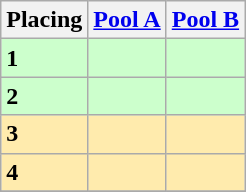<table class=wikitable style="border:1px solid #AAAAAA;">
<tr>
<th>Placing</th>
<th><a href='#'>Pool A</a></th>
<th><a href='#'>Pool B</a></th>
</tr>
<tr style="background: #ccffcc;">
<td><strong>1</strong></td>
<td></td>
<td></td>
</tr>
<tr style="background: #ccffcc;">
<td><strong>2</strong></td>
<td></td>
<td></td>
</tr>
<tr style="background: #ffebad;">
<td><strong>3</strong></td>
<td></td>
<td></td>
</tr>
<tr style="background: #ffebad;">
<td><strong>4</strong></td>
<td></td>
<td></td>
</tr>
<tr>
</tr>
</table>
